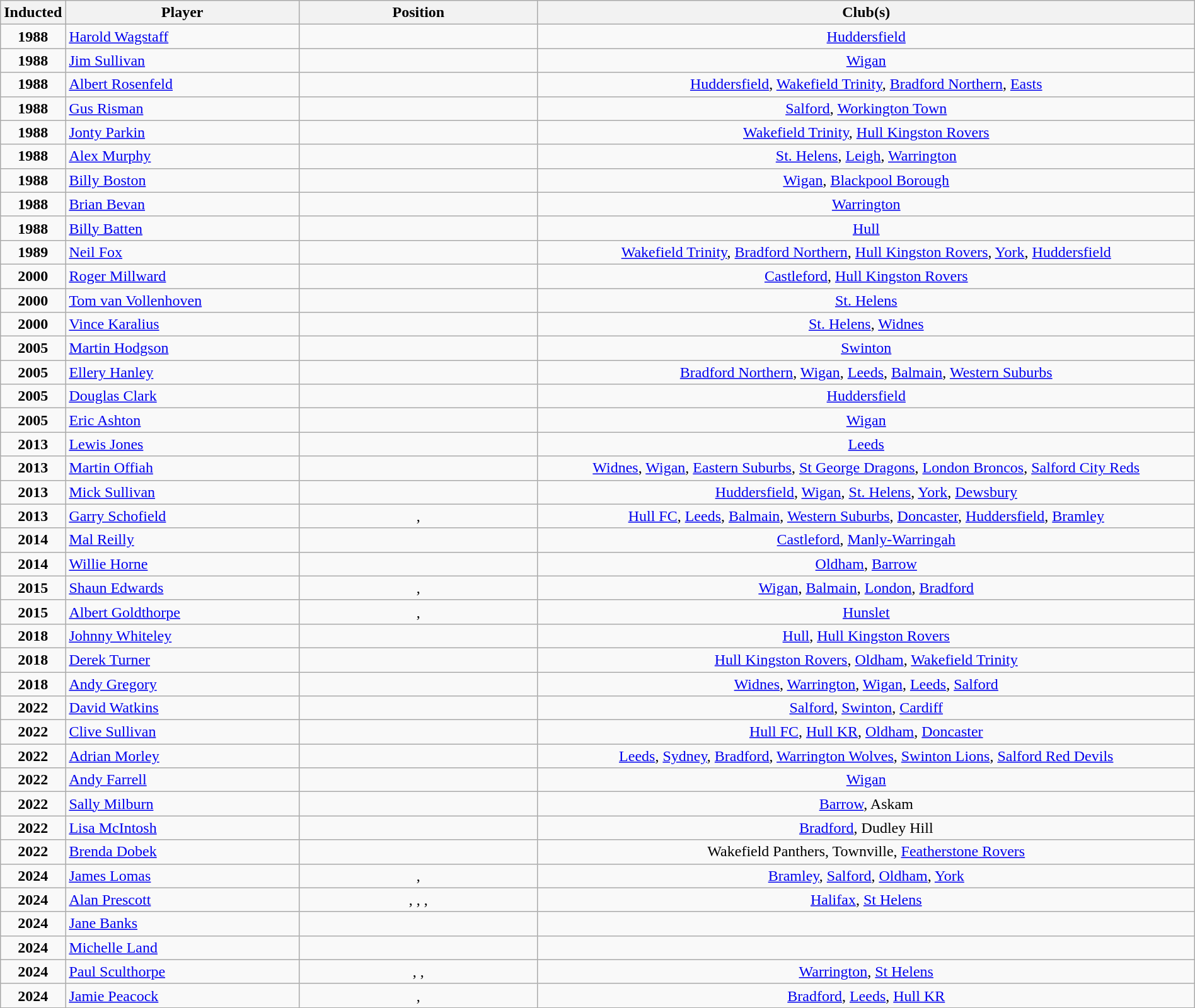<table class="wikitable" width=100%>
<tr>
<th width=5%>Inducted</th>
<th !width=20%>Player</th>
<th width=20%>Position</th>
<th width=55%>Club(s)</th>
</tr>
<tr>
<td align=center><strong>1988</strong></td>
<td align=left> <a href='#'>Harold Wagstaff</a></td>
<td align=center></td>
<td align=center><a href='#'>Huddersfield</a></td>
</tr>
<tr>
<td align=center><strong>1988</strong></td>
<td align=left> <a href='#'>Jim Sullivan</a></td>
<td align=center></td>
<td align=center><a href='#'>Wigan</a></td>
</tr>
<tr>
<td align=center><strong>1988</strong></td>
<td align=left> <a href='#'>Albert Rosenfeld</a></td>
<td align=center></td>
<td align=center><a href='#'>Huddersfield</a>, <a href='#'>Wakefield Trinity</a>, <a href='#'>Bradford Northern</a>, <a href='#'>Easts</a></td>
</tr>
<tr>
<td align=center><strong>1988</strong></td>
<td align=left> <a href='#'>Gus Risman</a></td>
<td align=center></td>
<td align=center><a href='#'>Salford</a>, <a href='#'>Workington Town</a></td>
</tr>
<tr>
<td align=center><strong>1988</strong></td>
<td align=left> <a href='#'>Jonty Parkin</a></td>
<td align=center></td>
<td align=center><a href='#'>Wakefield Trinity</a>, <a href='#'>Hull Kingston Rovers</a></td>
</tr>
<tr>
<td align=center><strong>1988</strong></td>
<td align=left> <a href='#'>Alex Murphy</a></td>
<td align=center></td>
<td align=center><a href='#'>St. Helens</a>, <a href='#'>Leigh</a>, <a href='#'>Warrington</a></td>
</tr>
<tr>
<td align=center><strong>1988</strong></td>
<td align=left> <a href='#'>Billy Boston</a></td>
<td align=center></td>
<td align=center><a href='#'>Wigan</a>, <a href='#'>Blackpool Borough</a></td>
</tr>
<tr>
<td align=center><strong>1988</strong></td>
<td align=left> <a href='#'>Brian Bevan</a></td>
<td align=center></td>
<td align=center><a href='#'>Warrington</a></td>
</tr>
<tr>
<td align=center><strong>1988</strong></td>
<td align=left> <a href='#'>Billy Batten</a></td>
<td align=center></td>
<td align=center><a href='#'>Hull</a></td>
</tr>
<tr>
<td align=center><strong>1989</strong></td>
<td align=left> <a href='#'>Neil Fox</a></td>
<td align=center></td>
<td align=center><a href='#'>Wakefield Trinity</a>, <a href='#'>Bradford Northern</a>, <a href='#'>Hull Kingston Rovers</a>, <a href='#'>York</a>, <a href='#'>Huddersfield</a></td>
</tr>
<tr>
<td align=center><strong>2000</strong></td>
<td align=left> <a href='#'>Roger Millward</a></td>
<td align=center></td>
<td align=center><a href='#'>Castleford</a>, <a href='#'>Hull Kingston Rovers</a></td>
</tr>
<tr>
<td align=center><strong>2000</strong></td>
<td align=left> <a href='#'>Tom van Vollenhoven</a></td>
<td align=center></td>
<td align=center><a href='#'>St. Helens</a></td>
</tr>
<tr>
<td align=center><strong>2000</strong></td>
<td align=left> <a href='#'>Vince Karalius</a></td>
<td align=center></td>
<td align=center><a href='#'>St. Helens</a>, <a href='#'>Widnes</a></td>
</tr>
<tr>
<td align=center><strong>2005</strong></td>
<td align=left> <a href='#'>Martin Hodgson</a></td>
<td align=center></td>
<td align=center><a href='#'>Swinton</a></td>
</tr>
<tr>
<td align=center><strong>2005</strong></td>
<td align=left> <a href='#'>Ellery Hanley</a></td>
<td align=center></td>
<td align=center><a href='#'>Bradford Northern</a>, <a href='#'>Wigan</a>, <a href='#'>Leeds</a>, <a href='#'>Balmain</a>, <a href='#'>Western Suburbs</a></td>
</tr>
<tr>
<td align=center><strong>2005</strong></td>
<td align=left> <a href='#'>Douglas Clark</a></td>
<td align=center></td>
<td align=center><a href='#'>Huddersfield</a></td>
</tr>
<tr>
<td align=center><strong>2005</strong></td>
<td align=left> <a href='#'>Eric Ashton</a></td>
<td align=center></td>
<td align=center><a href='#'>Wigan</a></td>
</tr>
<tr>
<td align=center><strong>2013</strong></td>
<td align=left> <a href='#'>Lewis Jones</a></td>
<td align=center></td>
<td align=center><a href='#'>Leeds</a></td>
</tr>
<tr>
<td align=center><strong>2013</strong></td>
<td align=left> <a href='#'>Martin Offiah</a></td>
<td align=center></td>
<td align=center><a href='#'>Widnes</a>, <a href='#'>Wigan</a>, <a href='#'>Eastern Suburbs</a>, <a href='#'>St George Dragons</a>, <a href='#'>London Broncos</a>, <a href='#'>Salford City Reds</a></td>
</tr>
<tr>
<td align=center><strong>2013</strong></td>
<td align=left> <a href='#'>Mick Sullivan</a></td>
<td align=center></td>
<td align=center><a href='#'>Huddersfield</a>, <a href='#'>Wigan</a>, <a href='#'>St. Helens</a>, <a href='#'>York</a>, <a href='#'>Dewsbury</a></td>
</tr>
<tr>
<td align=center><strong>2013</strong></td>
<td align=left> <a href='#'>Garry Schofield</a></td>
<td align=center>, </td>
<td align=center><a href='#'>Hull FC</a>, <a href='#'>Leeds</a>, <a href='#'>Balmain</a>, <a href='#'>Western Suburbs</a>, <a href='#'>Doncaster</a>, <a href='#'>Huddersfield</a>, <a href='#'>Bramley</a></td>
</tr>
<tr>
<td align=center><strong>2014</strong></td>
<td align=left> <a href='#'>Mal Reilly</a></td>
<td align=center></td>
<td align=center><a href='#'>Castleford</a>, <a href='#'>Manly-Warringah</a></td>
</tr>
<tr>
<td align=center><strong>2014</strong></td>
<td align=left> <a href='#'>Willie Horne</a></td>
<td align=center></td>
<td align=center><a href='#'>Oldham</a>, <a href='#'>Barrow</a></td>
</tr>
<tr>
<td align=center><strong>2015</strong></td>
<td align=left> <a href='#'>Shaun Edwards</a></td>
<td align=center>, </td>
<td align=center><a href='#'>Wigan</a>, <a href='#'>Balmain</a>, <a href='#'>London</a>, <a href='#'>Bradford</a></td>
</tr>
<tr>
<td align=center><strong>2015</strong></td>
<td align=left> <a href='#'>Albert Goldthorpe</a></td>
<td align=center>, </td>
<td align=center><a href='#'>Hunslet</a></td>
</tr>
<tr>
<td align=center><strong>2018</strong></td>
<td align=left> <a href='#'>Johnny Whiteley</a></td>
<td align=center></td>
<td align=center><a href='#'>Hull</a>, <a href='#'>Hull Kingston Rovers</a></td>
</tr>
<tr>
<td align=center><strong>2018</strong></td>
<td align=left> <a href='#'>Derek Turner</a></td>
<td align=center></td>
<td align=center><a href='#'>Hull Kingston Rovers</a>, <a href='#'>Oldham</a>, <a href='#'>Wakefield Trinity</a></td>
</tr>
<tr>
<td align=center><strong>2018</strong></td>
<td align=left> <a href='#'>Andy Gregory</a></td>
<td align=center></td>
<td align=center><a href='#'>Widnes</a>, <a href='#'>Warrington</a>, <a href='#'>Wigan</a>, <a href='#'>Leeds</a>, <a href='#'>Salford</a></td>
</tr>
<tr>
<td align=center><strong>2022</strong></td>
<td align=left> <a href='#'>David Watkins</a></td>
<td align=center></td>
<td align=center><a href='#'>Salford</a>, <a href='#'>Swinton</a>, <a href='#'>Cardiff</a></td>
</tr>
<tr>
<td align=center><strong>2022</strong></td>
<td align=left> <a href='#'>Clive Sullivan</a></td>
<td align=center></td>
<td align=center><a href='#'>Hull FC</a>, <a href='#'>Hull KR</a>, <a href='#'>Oldham</a>, <a href='#'>Doncaster</a></td>
</tr>
<tr>
<td align=center><strong>2022</strong></td>
<td align=left> <a href='#'>Adrian Morley</a></td>
<td align=center> </td>
<td align=center><a href='#'>Leeds</a>, <a href='#'>Sydney</a>, <a href='#'>Bradford</a>, <a href='#'>Warrington Wolves</a>, <a href='#'>Swinton Lions</a>, <a href='#'>Salford Red Devils</a></td>
</tr>
<tr>
<td align=center><strong>2022</strong></td>
<td align=left> <a href='#'>Andy Farrell</a></td>
<td align=center> </td>
<td align=center><a href='#'>Wigan</a></td>
</tr>
<tr>
<td align=center><strong>2022</strong></td>
<td align=left><a href='#'>Sally Milburn</a></td>
<td align=center></td>
<td align=center><a href='#'>Barrow</a>, Askam</td>
</tr>
<tr>
<td align=center><strong>2022</strong></td>
<td align=left><a href='#'>Lisa McIntosh</a></td>
<td align=center></td>
<td align=center><a href='#'>Bradford</a>, Dudley Hill</td>
</tr>
<tr>
<td align=center><strong>2022</strong></td>
<td align=left><a href='#'>Brenda Dobek</a></td>
<td align=center></td>
<td align=center>Wakefield Panthers, Townville, <a href='#'>Featherstone Rovers</a></td>
</tr>
<tr>
<td align=center><strong>2024</strong></td>
<td align=left> <a href='#'>James Lomas</a></td>
<td align=center>, </td>
<td align=center><a href='#'>Bramley</a>, <a href='#'>Salford</a>, <a href='#'>Oldham</a>, <a href='#'>York</a></td>
</tr>
<tr>
<td align=center><strong>2024</strong></td>
<td align=left> <a href='#'>Alan Prescott</a></td>
<td align=center>, , , </td>
<td align=center><a href='#'>Halifax</a>, <a href='#'>St Helens</a></td>
</tr>
<tr>
<td align=center><strong>2024</strong></td>
<td align=left><a href='#'>Jane Banks</a></td>
<td align=center></td>
<td align=center></td>
</tr>
<tr>
<td align=center><strong>2024</strong></td>
<td align=left><a href='#'>Michelle Land</a></td>
<td align=center></td>
<td align=center></td>
</tr>
<tr>
<td align=center><strong>2024</strong></td>
<td align=left> <a href='#'>Paul Sculthorpe</a></td>
<td align=center>, , </td>
<td align=center><a href='#'>Warrington</a>, <a href='#'>St Helens</a></td>
</tr>
<tr>
<td align=center><strong>2024</strong></td>
<td align=left> <a href='#'>Jamie Peacock</a></td>
<td align=center>, </td>
<td align=center><a href='#'>Bradford</a>, <a href='#'>Leeds</a>, <a href='#'>Hull KR</a></td>
</tr>
</table>
